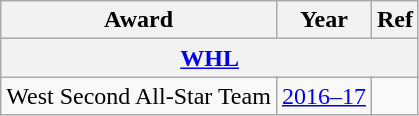<table class="wikitable">
<tr>
<th>Award</th>
<th>Year</th>
<th>Ref</th>
</tr>
<tr>
<th colspan="3"><a href='#'>WHL</a></th>
</tr>
<tr>
<td>West Second All-Star Team</td>
<td><a href='#'>2016–17</a></td>
<td></td>
</tr>
</table>
